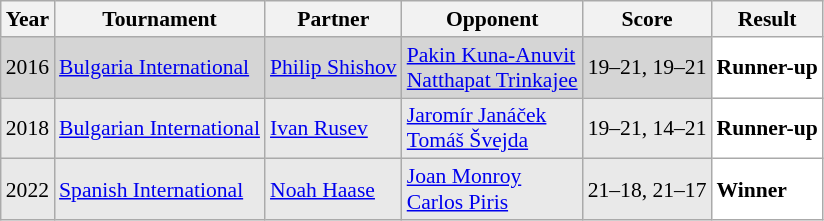<table class="sortable wikitable" style="font-size: 90%;">
<tr>
<th>Year</th>
<th>Tournament</th>
<th>Partner</th>
<th>Opponent</th>
<th>Score</th>
<th>Result</th>
</tr>
<tr style="background:#D5D5D5">
<td align="center">2016</td>
<td align="left"><a href='#'>Bulgaria International</a></td>
<td align="left"> <a href='#'>Philip Shishov</a></td>
<td align="left"> <a href='#'>Pakin Kuna-Anuvit</a><br> <a href='#'>Natthapat Trinkajee</a></td>
<td align="left">19–21, 19–21</td>
<td style="text-align:left; background:white"> <strong>Runner-up</strong></td>
</tr>
<tr style="background:#E9E9E9">
<td align="center">2018</td>
<td align="left"><a href='#'>Bulgarian International</a></td>
<td align="left"> <a href='#'>Ivan Rusev</a></td>
<td align="left"> <a href='#'>Jaromír Janáček</a><br> <a href='#'>Tomáš Švejda</a></td>
<td align="left">19–21, 14–21</td>
<td style="text-align:left; background:white"> <strong>Runner-up</strong></td>
</tr>
<tr style="background:#E9E9E9">
<td align="center">2022</td>
<td align="left"><a href='#'>Spanish International</a></td>
<td align="left"> <a href='#'>Noah Haase</a></td>
<td align="left"> <a href='#'>Joan Monroy</a><br> <a href='#'>Carlos Piris</a></td>
<td align="left">21–18, 21–17</td>
<td style="text-align:left; background:white"> <strong>Winner</strong></td>
</tr>
</table>
